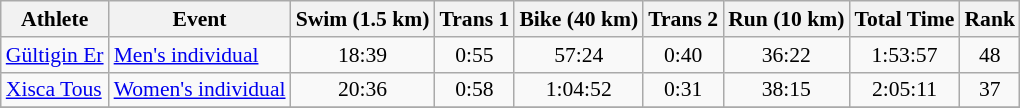<table class="wikitable" style="font-size:90%; text-align:center;">
<tr>
<th>Athlete</th>
<th>Event</th>
<th>Swim (1.5 km)</th>
<th>Trans 1</th>
<th>Bike (40 km)</th>
<th>Trans 2</th>
<th>Run (10 km)</th>
<th>Total Time</th>
<th>Rank</th>
</tr>
<tr>
<td align=left><a href='#'>Gültigin Er</a></td>
<td align=left><a href='#'>Men's individual</a></td>
<td>18:39</td>
<td>0:55</td>
<td>57:24</td>
<td>0:40</td>
<td>36:22</td>
<td>1:53:57</td>
<td>48</td>
</tr>
<tr>
<td align=left><a href='#'>Xisca Tous</a></td>
<td align=left><a href='#'>Women's individual</a></td>
<td>20:36</td>
<td>0:58</td>
<td>1:04:52</td>
<td>0:31</td>
<td>38:15</td>
<td>2:05:11</td>
<td>37</td>
</tr>
<tr>
</tr>
</table>
